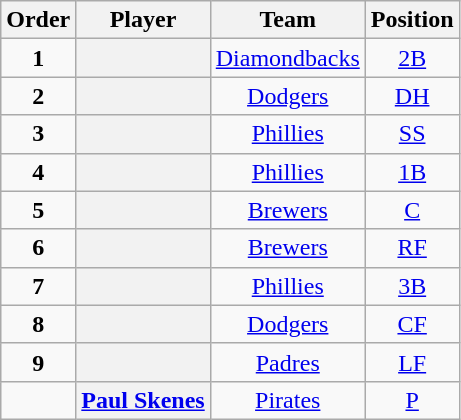<table class="wikitable sortable plainrowheaders" style="text-align:center;">
<tr>
<th scope="col">Order</th>
<th scope="col">Player</th>
<th scope="col">Team</th>
<th scope="col">Position</th>
</tr>
<tr>
<td><strong>1</strong></td>
<th scope="row" style="text-align:center"></th>
<td><a href='#'>Diamondbacks</a></td>
<td><a href='#'>2B</a></td>
</tr>
<tr>
<td><strong>2</strong></td>
<th scope="row" style="text-align:center"></th>
<td><a href='#'>Dodgers</a></td>
<td><a href='#'>DH</a></td>
</tr>
<tr>
<td><strong>3</strong></td>
<th scope="row" style="text-align:center"></th>
<td><a href='#'>Phillies</a></td>
<td><a href='#'>SS</a></td>
</tr>
<tr>
<td><strong>4</strong></td>
<th scope="row" style="text-align:center"></th>
<td><a href='#'>Phillies</a></td>
<td><a href='#'>1B</a></td>
</tr>
<tr>
<td><strong>5</strong></td>
<th scope="row" style="text-align:center"></th>
<td><a href='#'>Brewers</a></td>
<td><a href='#'>C</a></td>
</tr>
<tr>
<td><strong>6</strong></td>
<th scope="row" style="text-align:center"></th>
<td><a href='#'>Brewers</a></td>
<td><a href='#'>RF</a></td>
</tr>
<tr>
<td><strong>7</strong></td>
<th scope="row" style="text-align:center"></th>
<td><a href='#'>Phillies</a></td>
<td><a href='#'>3B</a></td>
</tr>
<tr>
<td><strong>8</strong></td>
<th scope="row" style="text-align:center"></th>
<td><a href='#'>Dodgers</a></td>
<td><a href='#'>CF</a></td>
</tr>
<tr>
<td><strong>9</strong></td>
<th scope="row" style="text-align:center"></th>
<td><a href='#'>Padres</a></td>
<td><a href='#'>LF</a></td>
</tr>
<tr>
<td></td>
<th scope="row" style="text-align:center"><a href='#'>Paul Skenes</a></th>
<td><a href='#'>Pirates</a></td>
<td><a href='#'>P</a></td>
</tr>
</table>
